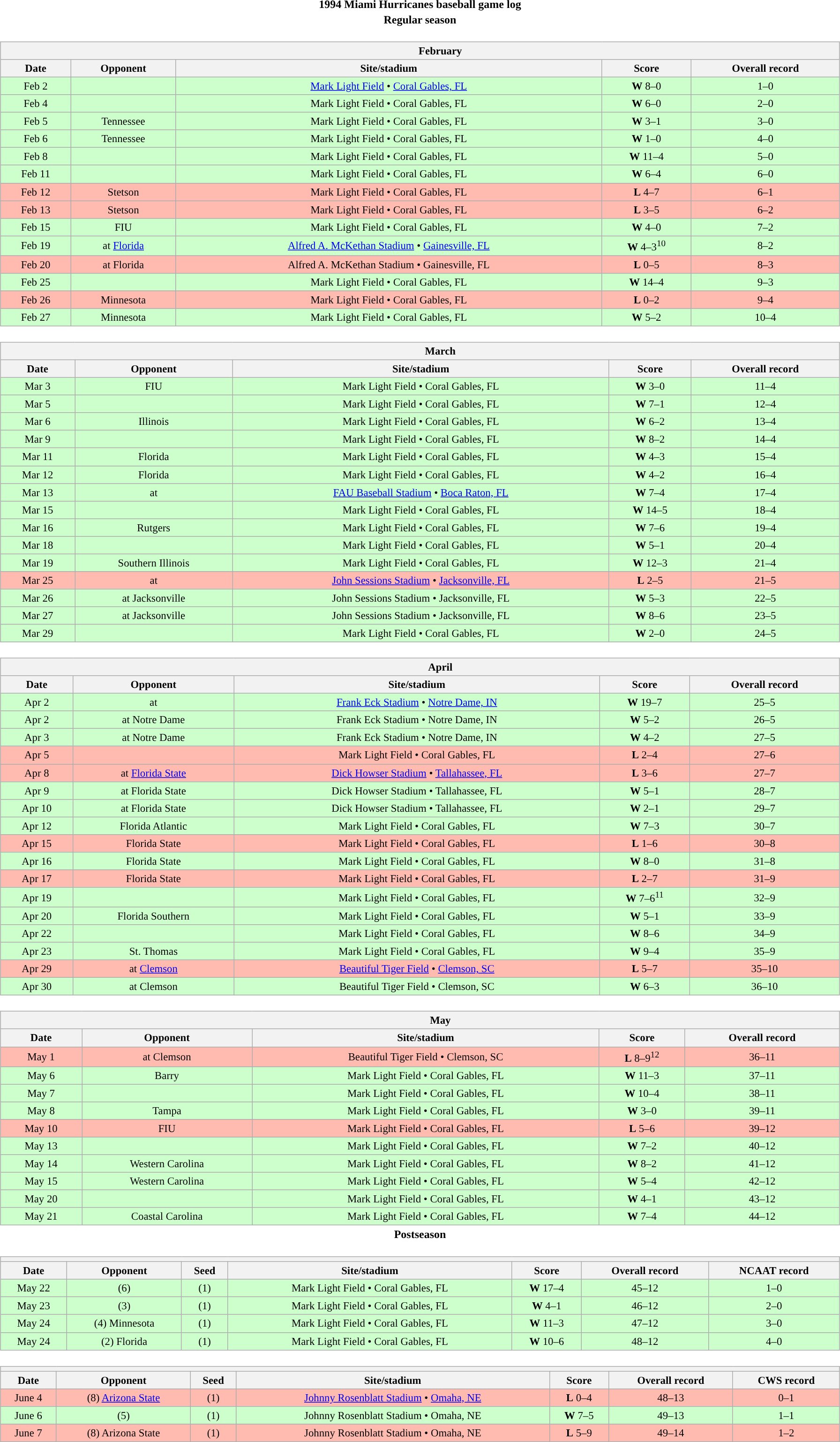<table class="toccolours" width=95% style="margin:1.5em auto; text-align:center;">
<tr>
<th colspan=2>1994 Miami Hurricanes baseball game log</th>
</tr>
<tr>
<th colspan=2>Regular season</th>
</tr>
<tr valign="top">
<td><br><table class="wikitable collapsible collapsed" style="margin:auto; font-size:95%; width:100%">
<tr>
<th colspan=11 style="padding-left:4em;">February</th>
</tr>
<tr>
<th>Date</th>
<th>Opponent</th>
<th>Site/stadium</th>
<th>Score</th>
<th>Overall record</th>
</tr>
<tr bgcolor=ccffcc>
<td>Feb 2</td>
<td></td>
<td><a href='#'>Mark Light Field</a> • <a href='#'>Coral Gables, FL</a></td>
<td><strong>W</strong> 8–0</td>
<td>1–0</td>
</tr>
<tr bgcolor=ccffcc>
<td>Feb 4</td>
<td></td>
<td>Mark Light Field • Coral Gables, FL</td>
<td><strong>W</strong> 6–0</td>
<td>2–0</td>
</tr>
<tr bgcolor=ccffcc>
<td>Feb 5</td>
<td>Tennessee</td>
<td>Mark Light Field • Coral Gables, FL</td>
<td><strong>W</strong> 3–1</td>
<td>3–0</td>
</tr>
<tr bgcolor=ccffcc>
<td>Feb 6</td>
<td>Tennessee</td>
<td>Mark Light Field • Coral Gables, FL</td>
<td><strong>W</strong> 1–0</td>
<td>4–0</td>
</tr>
<tr bgcolor=ccffcc>
<td>Feb 8</td>
<td></td>
<td>Mark Light Field • Coral Gables, FL</td>
<td><strong>W</strong> 11–4</td>
<td>5–0</td>
</tr>
<tr bgcolor=ccffcc>
<td>Feb 11</td>
<td></td>
<td>Mark Light Field • Coral Gables, FL</td>
<td><strong>W</strong> 6–4</td>
<td>6–0</td>
</tr>
<tr bgcolor=ffbbb>
<td>Feb 12</td>
<td>Stetson</td>
<td>Mark Light Field • Coral Gables, FL</td>
<td><strong>L</strong> 4–7</td>
<td>6–1</td>
</tr>
<tr bgcolor=ffbbb>
<td>Feb 13</td>
<td>Stetson</td>
<td>Mark Light Field • Coral Gables, FL</td>
<td><strong>L</strong> 3–5</td>
<td>6–2</td>
</tr>
<tr bgcolor=ccffcc>
<td>Feb 15</td>
<td>FIU</td>
<td>Mark Light Field • Coral Gables, FL</td>
<td><strong>W</strong> 4–0</td>
<td>7–2</td>
</tr>
<tr bgcolor=ccffcc>
<td>Feb 19</td>
<td>at <a href='#'>Florida</a></td>
<td><a href='#'>Alfred A. McKethan Stadium</a> • <a href='#'>Gainesville, FL</a></td>
<td><strong>W</strong> 4–3<sup>10</sup></td>
<td>8–2</td>
</tr>
<tr bgcolor=ffbbb>
<td>Feb 20</td>
<td>at Florida</td>
<td>Alfred A. McKethan Stadium • Gainesville, FL</td>
<td><strong>L</strong> 0–5</td>
<td>8–3</td>
</tr>
<tr bgcolor=ccffcc>
<td>Feb 25</td>
<td></td>
<td>Mark Light Field • Coral Gables, FL</td>
<td><strong>W</strong> 14–4</td>
<td>9–3</td>
</tr>
<tr bgcolor=ffbbb>
<td>Feb 26</td>
<td>Minnesota</td>
<td>Mark Light Field • Coral Gables, FL</td>
<td><strong>L</strong> 0–2</td>
<td>9–4</td>
</tr>
<tr bgcolor=ccffcc>
<td>Feb 27</td>
<td>Minnesota</td>
<td>Mark Light Field • Coral Gables, FL</td>
<td><strong>W</strong> 5–2</td>
<td>10–4</td>
</tr>
</table>
</td>
</tr>
<tr valign="top">
<td><br><table class="wikitable collapsible collapsed" style="margin:auto; font-size:95%; width:100%">
<tr>
<th colspan=11 style="padding-left:4em;">March</th>
</tr>
<tr>
<th>Date</th>
<th>Opponent</th>
<th>Site/stadium</th>
<th>Score</th>
<th>Overall record</th>
</tr>
<tr bgcolor=ccffcc>
<td>Mar 3</td>
<td>FIU</td>
<td>Mark Light Field • Coral Gables, FL</td>
<td><strong>W</strong> 3–0</td>
<td>11–4</td>
</tr>
<tr bgcolor=ccffcc>
<td>Mar 5</td>
<td></td>
<td>Mark Light Field • Coral Gables, FL</td>
<td><strong>W</strong> 7–1</td>
<td>12–4</td>
</tr>
<tr bgcolor=ccffcc>
<td>Mar 6</td>
<td>Illinois</td>
<td>Mark Light Field • Coral Gables, FL</td>
<td><strong>W</strong> 6–2</td>
<td>13–4</td>
</tr>
<tr bgcolor=ccffcc>
<td>Mar 9</td>
<td></td>
<td>Mark Light Field • Coral Gables, FL</td>
<td><strong>W</strong> 8–2</td>
<td>14–4</td>
</tr>
<tr bgcolor=ccffcc>
<td>Mar 11</td>
<td>Florida</td>
<td>Mark Light Field • Coral Gables, FL</td>
<td><strong>W</strong> 4–3</td>
<td>15–4</td>
</tr>
<tr bgcolor=ccffcc>
<td>Mar 12</td>
<td>Florida</td>
<td>Mark Light Field • Coral Gables, FL</td>
<td><strong>W</strong> 4–2</td>
<td>16–4</td>
</tr>
<tr bgcolor=ccffcc>
<td>Mar 13</td>
<td>at </td>
<td><a href='#'>FAU Baseball Stadium</a> • <a href='#'>Boca Raton, FL</a></td>
<td><strong>W</strong> 7–4</td>
<td>17–4</td>
</tr>
<tr bgcolor=ccffcc>
<td>Mar 15</td>
<td></td>
<td>Mark Light Field • Coral Gables, FL</td>
<td><strong>W</strong> 14–5</td>
<td>18–4</td>
</tr>
<tr bgcolor=ccffcc>
<td>Mar 16</td>
<td>Rutgers</td>
<td>Mark Light Field • Coral Gables, FL</td>
<td><strong>W</strong> 7–6</td>
<td>19–4</td>
</tr>
<tr bgcolor=ccffcc>
<td>Mar 18</td>
<td></td>
<td>Mark Light Field • Coral Gables, FL</td>
<td><strong>W</strong> 5–1</td>
<td>20–4</td>
</tr>
<tr bgcolor=ccffcc>
<td>Mar 19</td>
<td>Southern Illinois</td>
<td>Mark Light Field • Coral Gables, FL</td>
<td><strong>W</strong> 12–3</td>
<td>21–4</td>
</tr>
<tr bgcolor=ffbbb>
<td>Mar 25</td>
<td>at </td>
<td><a href='#'>John Sessions Stadium</a> • <a href='#'>Jacksonville, FL</a></td>
<td><strong>L</strong> 2–5</td>
<td>21–5</td>
</tr>
<tr bgcolor=ccffcc>
<td>Mar 26</td>
<td>at Jacksonville</td>
<td>John Sessions Stadium • Jacksonville, FL</td>
<td><strong>W</strong> 5–3</td>
<td>22–5</td>
</tr>
<tr bgcolor=ccffcc>
<td>Mar 27</td>
<td>at Jacksonville</td>
<td>John Sessions Stadium • Jacksonville, FL</td>
<td><strong>W</strong> 8–6</td>
<td>23–5</td>
</tr>
<tr bgcolor=ccffcc>
<td>Mar 29</td>
<td></td>
<td>Mark Light Field • Coral Gables, FL</td>
<td><strong>W</strong> 2–0</td>
<td>24–5</td>
</tr>
</table>
</td>
</tr>
<tr>
<td><br><table class="wikitable collapsible collapsed" style="margin:auto; font-size:95%; width:100%">
<tr>
<th colspan=11 style="padding-left:4em;">April</th>
</tr>
<tr>
<th>Date</th>
<th>Opponent</th>
<th>Site/stadium</th>
<th>Score</th>
<th>Overall record</th>
</tr>
<tr bgcolor=ccffcc>
<td>Apr 2</td>
<td>at </td>
<td><a href='#'>Frank Eck Stadium</a> • <a href='#'>Notre Dame, IN</a></td>
<td><strong>W</strong> 19–7</td>
<td>25–5</td>
</tr>
<tr bgcolor=ccffcc>
<td>Apr 2</td>
<td>at Notre Dame</td>
<td>Frank Eck Stadium • Notre Dame, IN</td>
<td><strong>W</strong> 5–2</td>
<td>26–5</td>
</tr>
<tr bgcolor=ccffcc>
<td>Apr 3</td>
<td>at Notre Dame</td>
<td>Frank Eck Stadium • Notre Dame, IN</td>
<td><strong>W</strong> 4–2</td>
<td>27–5</td>
</tr>
<tr bgcolor=ffbbb>
<td>Apr 5</td>
<td></td>
<td>Mark Light Field • Coral Gables, FL</td>
<td><strong>L</strong> 2–4</td>
<td>27–6</td>
</tr>
<tr bgcolor=ffbbb>
<td>Apr 8</td>
<td>at <a href='#'>Florida State</a></td>
<td><a href='#'>Dick Howser Stadium</a> • <a href='#'>Tallahassee, FL</a></td>
<td><strong>L</strong> 3–6</td>
<td>27–7</td>
</tr>
<tr bgcolor=ccffcc>
<td>Apr 9</td>
<td>at Florida State</td>
<td>Dick Howser Stadium • Tallahassee, FL</td>
<td><strong>W</strong> 5–1</td>
<td>28–7</td>
</tr>
<tr bgcolor=ccffcc>
<td>Apr 10</td>
<td>at Florida State</td>
<td>Dick Howser Stadium • Tallahassee, FL</td>
<td><strong>W</strong> 2–1</td>
<td>29–7</td>
</tr>
<tr bgcolor=ccffcc>
<td>Apr 12</td>
<td>Florida Atlantic</td>
<td>Mark Light Field • Coral Gables, FL</td>
<td><strong>W</strong> 7–3</td>
<td>30–7</td>
</tr>
<tr bgcolor=ffbbb>
<td>Apr 15</td>
<td>Florida State</td>
<td>Mark Light Field • Coral Gables, FL</td>
<td><strong>L</strong> 1–6</td>
<td>30–8</td>
</tr>
<tr bgcolor=ccffcc>
<td>Apr 16</td>
<td>Florida State</td>
<td>Mark Light Field • Coral Gables, FL</td>
<td><strong>W</strong> 8–0</td>
<td>31–8</td>
</tr>
<tr bgcolor=ffbbb>
<td>Apr 17</td>
<td>Florida State</td>
<td>Mark Light Field • Coral Gables, FL</td>
<td><strong>L</strong> 2–7</td>
<td>31–9</td>
</tr>
<tr bgcolor=ccffcc>
<td>Apr 19</td>
<td></td>
<td>Mark Light Field • Coral Gables, FL</td>
<td><strong>W</strong> 7–6<sup>11</sup></td>
<td>32–9</td>
</tr>
<tr bgcolor=ccffcc>
<td>Apr 20</td>
<td>Florida Southern</td>
<td>Mark Light Field • Coral Gables, FL</td>
<td><strong>W</strong> 5–1</td>
<td>33–9</td>
</tr>
<tr bgcolor=ccffcc>
<td>Apr 22</td>
<td></td>
<td>Mark Light Field • Coral Gables, FL</td>
<td><strong>W</strong> 8–6</td>
<td>34–9</td>
</tr>
<tr bgcolor=ccffcc>
<td>Apr 23</td>
<td>St. Thomas</td>
<td>Mark Light Field • Coral Gables, FL</td>
<td><strong>W</strong> 9–4</td>
<td>35–9</td>
</tr>
<tr bgcolor=ffbbb>
<td>Apr 29</td>
<td>at <a href='#'>Clemson</a></td>
<td><a href='#'>Beautiful Tiger Field</a> • <a href='#'>Clemson, SC</a></td>
<td><strong>L</strong> 5–7</td>
<td>35–10</td>
</tr>
<tr bgcolor=ccffcc>
<td>Apr 30</td>
<td>at Clemson</td>
<td>Beautiful Tiger Field • Clemson, SC</td>
<td><strong>W</strong> 6–3</td>
<td>36–10</td>
</tr>
</table>
</td>
</tr>
<tr>
<td><br><table class="wikitable collapsible collapsed" style="margin:auto; font-size:95%; width:100%">
<tr>
<th colspan=11 style="padding-left:4em;">May</th>
</tr>
<tr>
<th>Date</th>
<th>Opponent</th>
<th>Site/stadium</th>
<th>Score</th>
<th>Overall record</th>
</tr>
<tr bgcolor=ffbbb>
<td>May 1</td>
<td>at Clemson</td>
<td>Beautiful Tiger Field • Clemson, SC</td>
<td><strong>L</strong> 8–9<sup>12</sup></td>
<td>36–11</td>
</tr>
<tr bgcolor=ccffcc>
<td>May 6</td>
<td>Barry</td>
<td>Mark Light Field • Coral Gables, FL</td>
<td><strong>W</strong> 11–3</td>
<td>37–11</td>
</tr>
<tr bgcolor=ccffcc>
<td>May 7</td>
<td></td>
<td>Mark Light Field • Coral Gables, FL</td>
<td><strong>W</strong> 10–4</td>
<td>38–11</td>
</tr>
<tr bgcolor=ccffcc>
<td>May 8</td>
<td>Tampa</td>
<td>Mark Light Field • Coral Gables, FL</td>
<td><strong>W</strong> 3–0</td>
<td>39–11</td>
</tr>
<tr bgcolor=ffbbb>
<td>May 10</td>
<td>FIU</td>
<td>Mark Light Field • Coral Gables, FL</td>
<td><strong>L</strong> 5–6</td>
<td>39–12</td>
</tr>
<tr bgcolor=ccffcc>
<td>May 13</td>
<td></td>
<td>Mark Light Field • Coral Gables, FL</td>
<td><strong>W</strong> 7–2</td>
<td>40–12</td>
</tr>
<tr bgcolor=ccffcc>
<td>May 14</td>
<td>Western Carolina</td>
<td>Mark Light Field • Coral Gables, FL</td>
<td><strong>W</strong> 8–2</td>
<td>41–12</td>
</tr>
<tr bgcolor=ccffcc>
<td>May 15</td>
<td>Western Carolina</td>
<td>Mark Light Field • Coral Gables, FL</td>
<td><strong>W</strong> 5–4</td>
<td>42–12</td>
</tr>
<tr bgcolor=ccffcc>
<td>May 20</td>
<td></td>
<td>Mark Light Field • Coral Gables, FL</td>
<td><strong>W</strong> 4–1</td>
<td>43–12</td>
</tr>
<tr bgcolor=ccffcc>
<td>May 21</td>
<td>Coastal Carolina</td>
<td>Mark Light Field • Coral Gables, FL</td>
<td><strong>W</strong> 7–4</td>
<td>44–12</td>
</tr>
</table>
</td>
</tr>
<tr>
<th colspan=2>Postseason</th>
</tr>
<tr valign="top">
<td><br><table class="wikitable collapsible collapsed" style="margin:auto; font-size:95%; width:100%">
<tr>
<th colspan=11 style="padding-left:4em;"><a href='#'></a></th>
</tr>
<tr>
<th>Date</th>
<th>Opponent</th>
<th>Seed</th>
<th>Site/stadium</th>
<th>Score</th>
<th>Overall record</th>
<th>NCAAT record</th>
</tr>
<tr bgcolor=ccffcc>
<td>May 22</td>
<td>(6) </td>
<td>(1)</td>
<td>Mark Light Field • Coral Gables, FL</td>
<td><strong>W</strong> 17–4</td>
<td>45–12</td>
<td>1–0</td>
</tr>
<tr bgcolor=ccffcc>
<td>May 23</td>
<td>(3) </td>
<td>(1)</td>
<td>Mark Light Field • Coral Gables, FL</td>
<td><strong>W</strong> 4–1</td>
<td>46–12</td>
<td>2–0</td>
</tr>
<tr bgcolor=ccffcc>
<td>May 24</td>
<td>(4) Minnesota</td>
<td>(1)</td>
<td>Mark Light Field • Coral Gables, FL</td>
<td><strong>W</strong> 11–3</td>
<td>47–12</td>
<td>3–0</td>
</tr>
<tr bgcolor=ccffcc>
<td>May 24</td>
<td>(2) Florida</td>
<td>(1)</td>
<td>Mark Light Field • Coral Gables, FL</td>
<td><strong>W</strong> 10–6</td>
<td>48–12</td>
<td>4–0</td>
</tr>
</table>
</td>
</tr>
<tr valign="top">
<td><br><table class="wikitable collapsible collapsed" style="margin:auto; font-size:95%; width:100%">
<tr>
<th colspan=11 style="padding-left:4em; "><a href='#'></a></th>
</tr>
<tr>
<th>Date</th>
<th>Opponent</th>
<th>Seed</th>
<th>Site/stadium</th>
<th>Score</th>
<th>Overall record</th>
<th>CWS record</th>
</tr>
<tr bgcolor=ffbbb>
<td>June 4</td>
<td>(8) <a href='#'>Arizona State</a></td>
<td>(1)</td>
<td><a href='#'>Johnny Rosenblatt Stadium</a> • <a href='#'>Omaha, NE</a></td>
<td><strong>L</strong> 0–4</td>
<td>48–13</td>
<td>0–1</td>
</tr>
<tr bgcolor=ccffcc>
<td>June 6</td>
<td>(5) </td>
<td>(1)</td>
<td>Johnny Rosenblatt Stadium • Omaha, NE</td>
<td><strong>W</strong> 7–5</td>
<td>49–13</td>
<td>1–1</td>
</tr>
<tr bgcolor=ffbbb>
<td>June 7</td>
<td>(8) Arizona State</td>
<td>(1)</td>
<td>Johnny Rosenblatt Stadium • Omaha, NE</td>
<td><strong>L</strong> 5–9</td>
<td>49–14</td>
<td>1–2</td>
</tr>
</table>
</td>
</tr>
</table>
